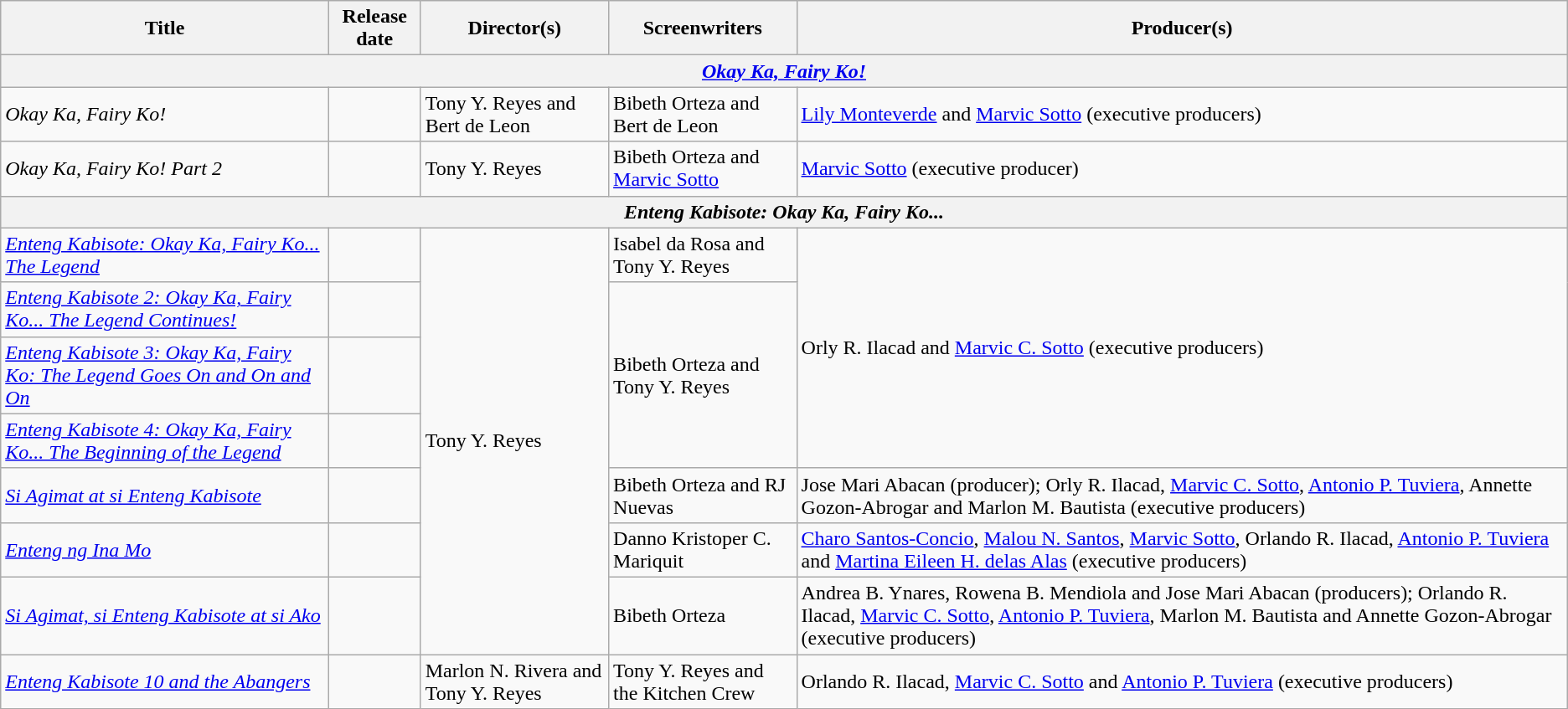<table class="wikitable plainrowheaders">
<tr>
<th scope="col">Title</th>
<th scope="col">Release date</th>
<th scope="col" width="12%">Director(s)</th>
<th scope="col" width="12%">Screenwriters</th>
<th scope="col">Producer(s)</th>
</tr>
<tr>
<th colspan="5"><em><a href='#'>Okay Ka, Fairy Ko!</a></em></th>
</tr>
<tr>
<td><em>Okay Ka, Fairy Ko!</em></td>
<td></td>
<td>Tony Y. Reyes and Bert de Leon</td>
<td>Bibeth Orteza and Bert de Leon</td>
<td><a href='#'>Lily Monteverde</a> and <a href='#'>Marvic Sotto</a> (executive producers)</td>
</tr>
<tr>
<td><em>Okay Ka, Fairy Ko! Part 2</em></td>
<td></td>
<td>Tony Y. Reyes</td>
<td>Bibeth Orteza and <a href='#'>Marvic Sotto</a></td>
<td><a href='#'>Marvic Sotto</a> (executive producer)</td>
</tr>
<tr>
<th colspan="5"><em>Enteng Kabisote: Okay Ka, Fairy Ko...</em></th>
</tr>
<tr>
<td><em><a href='#'>Enteng Kabisote: Okay Ka, Fairy Ko... The Legend</a></em></td>
<td></td>
<td rowspan="7">Tony Y. Reyes</td>
<td>Isabel da Rosa and Tony Y. Reyes</td>
<td rowspan="4">Orly R. Ilacad and <a href='#'>Marvic C. Sotto</a> (executive producers)</td>
</tr>
<tr>
<td><em><a href='#'>Enteng Kabisote 2: Okay Ka, Fairy Ko... The Legend Continues!</a></em></td>
<td></td>
<td rowspan="3">Bibeth Orteza and Tony Y. Reyes</td>
</tr>
<tr>
<td><em><a href='#'>Enteng Kabisote 3: Okay Ka, Fairy Ko: The Legend Goes On and On and On</a></em></td>
<td></td>
</tr>
<tr>
<td><em><a href='#'>Enteng Kabisote 4: Okay Ka, Fairy Ko... The Beginning of the Legend</a></em></td>
<td></td>
</tr>
<tr>
<td><em><a href='#'>Si Agimat at si Enteng Kabisote</a></em></td>
<td></td>
<td>Bibeth Orteza and RJ Nuevas</td>
<td>Jose Mari Abacan (producer); Orly R. Ilacad, <a href='#'>Marvic C. Sotto</a>, <a href='#'>Antonio P. Tuviera</a>, Annette Gozon-Abrogar and Marlon M. Bautista (executive producers)</td>
</tr>
<tr>
<td><em><a href='#'>Enteng ng Ina Mo</a></em></td>
<td></td>
<td>Danno Kristoper C. Mariquit</td>
<td><a href='#'>Charo Santos-Concio</a>, <a href='#'>Malou N. Santos</a>, <a href='#'>Marvic Sotto</a>, Orlando R. Ilacad, <a href='#'>Antonio P. Tuviera</a> and <a href='#'>Martina Eileen H. delas Alas</a> (executive producers)</td>
</tr>
<tr>
<td><em><a href='#'>Si Agimat, si Enteng Kabisote at si Ako</a></em></td>
<td></td>
<td>Bibeth Orteza</td>
<td>Andrea B. Ynares, Rowena B. Mendiola and Jose Mari Abacan (producers); Orlando R. Ilacad, <a href='#'>Marvic C. Sotto</a>, <a href='#'>Antonio P. Tuviera</a>, Marlon M. Bautista and Annette Gozon-Abrogar (executive producers)</td>
</tr>
<tr>
<td><em><a href='#'>Enteng Kabisote 10 and the Abangers</a></em></td>
<td></td>
<td>Marlon N. Rivera and Tony Y. Reyes</td>
<td>Tony Y. Reyes and the Kitchen Crew</td>
<td>Orlando R. Ilacad, <a href='#'>Marvic C. Sotto</a> and <a href='#'>Antonio P. Tuviera</a> (executive producers)</td>
</tr>
</table>
